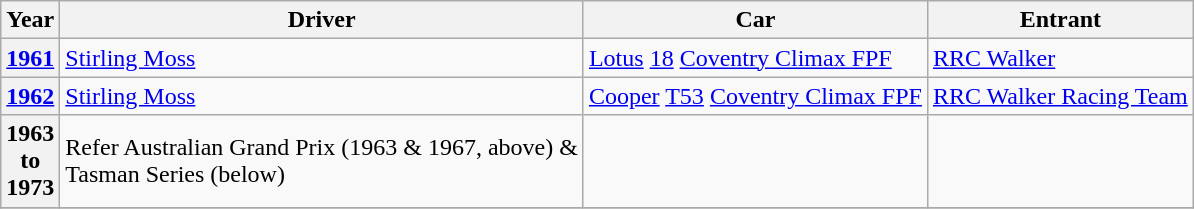<table class="wikitable">
<tr style="font-weight:bold">
<th>Year</th>
<th>Driver</th>
<th>Car</th>
<th>Entrant</th>
</tr>
<tr>
<th><a href='#'>1961</a></th>
<td><a href='#'>Stirling Moss</a></td>
<td><a href='#'>Lotus</a> <a href='#'>18</a> <a href='#'>Coventry Climax FPF</a></td>
<td><a href='#'>RRC Walker</a></td>
</tr>
<tr>
<th><a href='#'>1962</a></th>
<td><a href='#'>Stirling Moss</a></td>
<td><a href='#'>Cooper</a> <a href='#'>T53</a> <a href='#'>Coventry Climax FPF</a></td>
<td><a href='#'>RRC Walker Racing Team</a></td>
</tr>
<tr>
<th>1963 <br> to <br> 1973</th>
<td>Refer Australian Grand Prix (1963 & 1967, above) & <br> Tasman Series (below)</td>
<td></td>
<td></td>
</tr>
<tr>
</tr>
</table>
